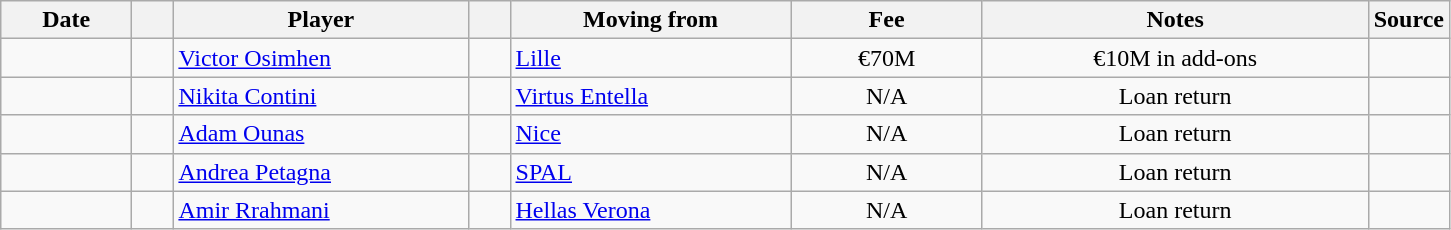<table class="wikitable sortable">
<tr>
<th style="width:80px;">Date</th>
<th style="width:20px;"></th>
<th style="width:190px;">Player</th>
<th style="width:20px;"></th>
<th style="width:180px;">Moving from</th>
<th style="width:120px;" class="unsortable">Fee</th>
<th style="width:250px;" class="unsortable">Notes</th>
<th style="width:20px;">Source</th>
</tr>
<tr>
<td></td>
<td align=center></td>
<td> <a href='#'>Victor Osimhen</a></td>
<td align=center></td>
<td> <a href='#'>Lille</a></td>
<td align=center>€70M</td>
<td align=center>€10M in add-ons</td>
<td></td>
</tr>
<tr>
<td></td>
<td align=center></td>
<td> <a href='#'>Nikita Contini</a></td>
<td align=center></td>
<td> <a href='#'>Virtus Entella</a></td>
<td align=center>N/A</td>
<td align=center>Loan return</td>
<td></td>
</tr>
<tr>
<td></td>
<td align=center></td>
<td> <a href='#'>Adam Ounas</a></td>
<td align=center></td>
<td> <a href='#'>Nice</a></td>
<td align=center>N/A</td>
<td align=center>Loan return</td>
<td></td>
</tr>
<tr>
<td></td>
<td align=center></td>
<td> <a href='#'>Andrea Petagna</a></td>
<td align=center></td>
<td> <a href='#'>SPAL</a></td>
<td align=center>N/A</td>
<td align=center>Loan return</td>
<td></td>
</tr>
<tr>
<td></td>
<td align=center></td>
<td> <a href='#'>Amir Rrahmani</a></td>
<td align=center></td>
<td> <a href='#'>Hellas Verona</a></td>
<td align=center>N/A</td>
<td align=center>Loan return</td>
<td></td>
</tr>
</table>
